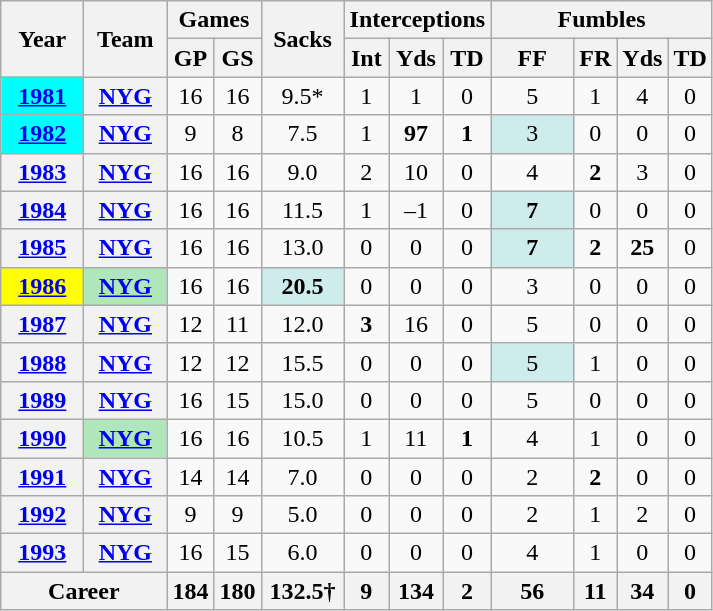<table class="wikitable" style="text-align:center;">
<tr>
<th rowspan="2">Year</th>
<th rowspan="2">Team</th>
<th colspan="2">Games</th>
<th rowspan="2">Sacks</th>
<th colspan="3">Interceptions</th>
<th colspan="4">Fumbles</th>
</tr>
<tr>
<th>GP</th>
<th>GS</th>
<th>Int</th>
<th>Yds</th>
<th>TD</th>
<th>FF</th>
<th>FR</th>
<th>Yds</th>
<th>TD</th>
</tr>
<tr>
<th style="background:#00ffff; width:3em;"><a href='#'>1981</a></th>
<th><a href='#'>NYG</a></th>
<td>16</td>
<td>16</td>
<td>9.5*</td>
<td>1</td>
<td>1</td>
<td>0</td>
<td>5</td>
<td>1</td>
<td>4</td>
<td>0</td>
</tr>
<tr>
<th style="background:#00ffff; width:3em;"><a href='#'>1982</a></th>
<th><a href='#'>NYG</a></th>
<td>9</td>
<td>8</td>
<td>7.5</td>
<td>1</td>
<td><strong>97</strong></td>
<td><strong>1</strong></td>
<td style="background:#cfecec; width:3em;">3</td>
<td>0</td>
<td>0</td>
<td>0</td>
</tr>
<tr>
<th><a href='#'>1983</a></th>
<th><a href='#'>NYG</a></th>
<td>16</td>
<td>16</td>
<td>9.0</td>
<td>2</td>
<td>10</td>
<td>0</td>
<td>4</td>
<td><strong>2</strong></td>
<td>3</td>
<td>0</td>
</tr>
<tr>
<th><a href='#'>1984</a></th>
<th><a href='#'>NYG</a></th>
<td>16</td>
<td>16</td>
<td>11.5</td>
<td>1</td>
<td>–1</td>
<td>0</td>
<td style="background:#cfecec; width:3em;"><strong>7</strong></td>
<td>0</td>
<td>0</td>
<td>0</td>
</tr>
<tr>
<th><a href='#'>1985</a></th>
<th><a href='#'>NYG</a></th>
<td>16</td>
<td>16</td>
<td>13.0</td>
<td>0</td>
<td>0</td>
<td>0</td>
<td style="background:#cfecec; width:3em;"><strong>7</strong></td>
<td><strong>2</strong></td>
<td><strong>25</strong></td>
<td>0</td>
</tr>
<tr>
<th style="background:#ffff00; width:3em;"><a href='#'>1986</a></th>
<th style="background:#afe6ba; width:3em;"><a href='#'>NYG</a></th>
<td>16</td>
<td>16</td>
<td style="background:#cfecec; width:3em;"><strong>20.5</strong></td>
<td>0</td>
<td>0</td>
<td>0</td>
<td>3</td>
<td>0</td>
<td>0</td>
<td>0</td>
</tr>
<tr>
<th><a href='#'>1987</a></th>
<th><a href='#'>NYG</a></th>
<td>12</td>
<td>11</td>
<td>12.0</td>
<td><strong>3</strong></td>
<td>16</td>
<td>0</td>
<td>5</td>
<td>0</td>
<td>0</td>
<td>0</td>
</tr>
<tr>
<th><a href='#'>1988</a></th>
<th><a href='#'>NYG</a></th>
<td>12</td>
<td>12</td>
<td>15.5</td>
<td>0</td>
<td>0</td>
<td>0</td>
<td style="background:#cfecec; width:3em;">5</td>
<td>1</td>
<td>0</td>
<td>0</td>
</tr>
<tr>
<th><a href='#'>1989</a></th>
<th><a href='#'>NYG</a></th>
<td>16</td>
<td>15</td>
<td>15.0</td>
<td>0</td>
<td>0</td>
<td>0</td>
<td>5</td>
<td>0</td>
<td>0</td>
<td>0</td>
</tr>
<tr>
<th><a href='#'>1990</a></th>
<th style="background:#afe6ba; width:3em;"><a href='#'>NYG</a></th>
<td>16</td>
<td>16</td>
<td>10.5</td>
<td>1</td>
<td>11</td>
<td><strong>1</strong></td>
<td>4</td>
<td>1</td>
<td>0</td>
<td>0</td>
</tr>
<tr>
<th><a href='#'>1991</a></th>
<th><a href='#'>NYG</a></th>
<td>14</td>
<td>14</td>
<td>7.0</td>
<td>0</td>
<td>0</td>
<td>0</td>
<td>2</td>
<td><strong>2</strong></td>
<td>0</td>
<td>0</td>
</tr>
<tr>
<th><a href='#'>1992</a></th>
<th><a href='#'>NYG</a></th>
<td>9</td>
<td>9</td>
<td>5.0</td>
<td>0</td>
<td>0</td>
<td>0</td>
<td>2</td>
<td>1</td>
<td>2</td>
<td>0</td>
</tr>
<tr>
<th><a href='#'>1993</a></th>
<th><a href='#'>NYG</a></th>
<td>16</td>
<td>15</td>
<td>6.0</td>
<td>0</td>
<td>0</td>
<td>0</td>
<td>4</td>
<td>1</td>
<td>0</td>
<td>0</td>
</tr>
<tr>
<th colspan="2">Career</th>
<th>184</th>
<th>180</th>
<th>132.5†</th>
<th>9</th>
<th>134</th>
<th>2</th>
<th>56</th>
<th>11</th>
<th>34</th>
<th>0</th>
</tr>
</table>
